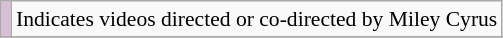<table class="wikitable" style="font-size:90%;">
<tr>
<td style="background-color:#D8BFD8"></td>
<td>Indicates videos directed or co-directed by Miley Cyrus</td>
</tr>
<tr>
</tr>
</table>
